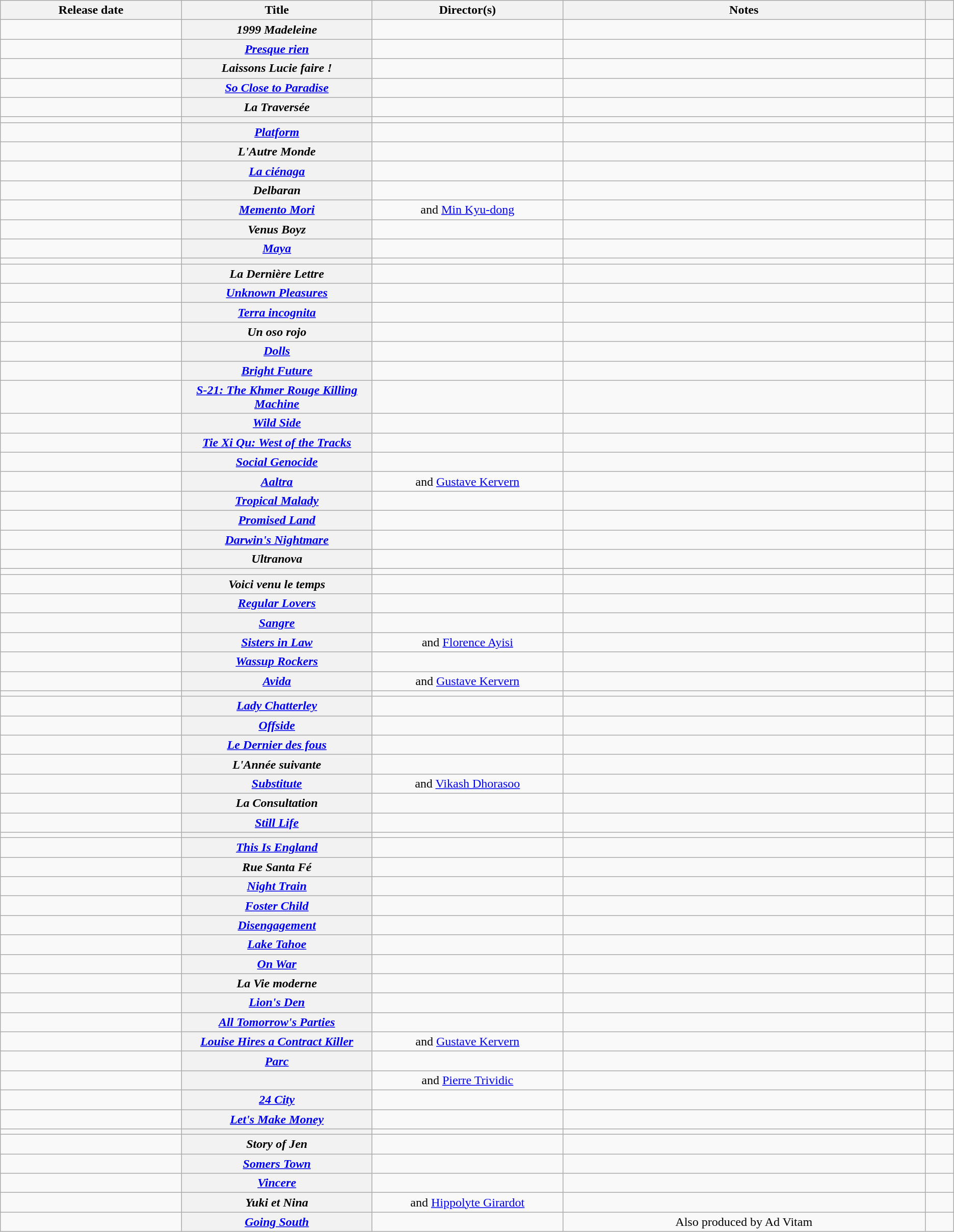<table class="wikitable sortable plainrowheaders" style="text-align: center;">
<tr>
<th scope=col style="width:19%;">Release date</th>
<th scope=col style="width:20%;">Title</th>
<th scope=col style="width:20%;">Director(s)</th>
<th scope=col class="unsortable">Notes</th>
<th scope=col class="unsortable" style="width:3%;"></th>
</tr>
<tr>
<td></td>
<th scope="row"><em>1999 Madeleine</em></th>
<td></td>
<td></td>
<td></td>
</tr>
<tr>
<td></td>
<th scope="row"><em><a href='#'>Presque rien</a></em></th>
<td></td>
<td></td>
<td></td>
</tr>
<tr>
<td></td>
<th scope="row"><em>Laissons Lucie faire !</em></th>
<td></td>
<td></td>
<td></td>
</tr>
<tr>
<td></td>
<th scope="row"><em><a href='#'>So Close to Paradise</a></em></th>
<td></td>
<td></td>
<td></td>
</tr>
<tr>
<td></td>
<th scope="row"><em>La Traversée</em></th>
<td></td>
<td></td>
<td></td>
</tr>
<tr>
<td></td>
<th scope="row"></th>
<td></td>
<td></td>
<td></td>
</tr>
<tr>
<td></td>
<th scope="row"><em><a href='#'>Platform</a></em></th>
<td></td>
<td></td>
<td></td>
</tr>
<tr>
<td></td>
<th scope="row"><em>L'Autre Monde</em></th>
<td></td>
<td></td>
<td></td>
</tr>
<tr>
<td></td>
<th scope="row"><em><a href='#'>La ciénaga</a></em></th>
<td></td>
<td></td>
<td></td>
</tr>
<tr>
<td></td>
<th scope="row"><em>Delbaran</em></th>
<td></td>
<td></td>
<td></td>
</tr>
<tr>
<td></td>
<th scope="row"><em><a href='#'>Memento Mori</a></em></th>
<td> and <a href='#'>Min Kyu-dong</a></td>
<td></td>
<td></td>
</tr>
<tr>
<td></td>
<th scope="row"><em>Venus Boyz</em></th>
<td></td>
<td></td>
<td></td>
</tr>
<tr>
<td></td>
<th scope="row"><em><a href='#'>Maya</a></em></th>
<td></td>
<td></td>
<td></td>
</tr>
<tr>
<td></td>
<th scope="row"></th>
<td></td>
<td></td>
<td></td>
</tr>
<tr>
<td></td>
<th scope="row"><em>La Dernière Lettre</em></th>
<td></td>
<td></td>
<td></td>
</tr>
<tr>
<td></td>
<th scope="row"><em><a href='#'>Unknown Pleasures</a></em></th>
<td></td>
<td></td>
<td></td>
</tr>
<tr>
<td></td>
<th scope="row"><em><a href='#'>Terra incognita</a></em></th>
<td></td>
<td></td>
<td></td>
</tr>
<tr>
<td></td>
<th scope="row"><em>Un oso rojo</em></th>
<td></td>
<td></td>
<td></td>
</tr>
<tr>
<td></td>
<th scope="row"><em><a href='#'>Dolls</a></em></th>
<td></td>
<td></td>
<td></td>
</tr>
<tr>
<td></td>
<th scope="row"><em><a href='#'>Bright Future</a></em></th>
<td></td>
<td></td>
<td></td>
</tr>
<tr>
<td></td>
<th scope="row"><em><a href='#'>S-21: The Khmer Rouge Killing Machine</a></em></th>
<td></td>
<td></td>
<td></td>
</tr>
<tr>
<td></td>
<th scope="row"><em><a href='#'>Wild Side</a></em></th>
<td></td>
<td></td>
<td></td>
</tr>
<tr>
<td></td>
<th scope="row"><em><a href='#'>Tie Xi Qu: West of the Tracks</a></em></th>
<td></td>
<td></td>
<td></td>
</tr>
<tr>
<td></td>
<th scope="row"><em><a href='#'>Social Genocide</a></em></th>
<td></td>
<td></td>
<td></td>
</tr>
<tr>
<td></td>
<th scope="row"><em><a href='#'>Aaltra</a></em></th>
<td> and <a href='#'>Gustave Kervern</a></td>
<td></td>
<td></td>
</tr>
<tr>
<td></td>
<th scope="row"><em><a href='#'>Tropical Malady</a></em></th>
<td></td>
<td></td>
<td></td>
</tr>
<tr>
<td></td>
<th scope="row"><em><a href='#'>Promised Land</a></em></th>
<td></td>
<td></td>
<td></td>
</tr>
<tr>
<td></td>
<th scope="row"><em><a href='#'>Darwin's Nightmare</a></em></th>
<td></td>
<td></td>
<td></td>
</tr>
<tr>
<td></td>
<th scope="row"><em>Ultranova</em></th>
<td></td>
<td></td>
<td></td>
</tr>
<tr>
<td></td>
<th scope="row"></th>
<td></td>
<td></td>
<td></td>
</tr>
<tr>
<td></td>
<th scope="row"><em>Voici venu le temps</em></th>
<td></td>
<td></td>
<td></td>
</tr>
<tr>
<td></td>
<th scope="row"><em><a href='#'>Regular Lovers</a></em></th>
<td></td>
<td></td>
<td></td>
</tr>
<tr>
<td></td>
<th scope="row"><em><a href='#'>Sangre</a></em></th>
<td></td>
<td></td>
<td></td>
</tr>
<tr>
<td></td>
<th scope="row"><em><a href='#'>Sisters in Law</a></em></th>
<td> and <a href='#'>Florence Ayisi</a></td>
<td></td>
<td></td>
</tr>
<tr>
<td></td>
<th scope="row"><em><a href='#'>Wassup Rockers</a></em></th>
<td></td>
<td></td>
<td></td>
</tr>
<tr>
<td></td>
<th scope="row"><em><a href='#'>Avida</a></em></th>
<td> and <a href='#'>Gustave Kervern</a></td>
<td></td>
<td></td>
</tr>
<tr>
<td></td>
<th scope="row"></th>
<td></td>
<td></td>
<td></td>
</tr>
<tr>
<td></td>
<th scope="row"><em><a href='#'>Lady Chatterley</a></em></th>
<td></td>
<td></td>
<td></td>
</tr>
<tr>
<td></td>
<th scope="row"><em><a href='#'>Offside</a></em></th>
<td></td>
<td></td>
<td></td>
</tr>
<tr>
<td></td>
<th scope="row"><em><a href='#'>Le Dernier des fous</a></em></th>
<td></td>
<td></td>
<td></td>
</tr>
<tr>
<td></td>
<th scope="row"><em>L'Année suivante</em></th>
<td></td>
<td></td>
<td></td>
</tr>
<tr>
<td></td>
<th scope="row"><em><a href='#'>Substitute</a></em></th>
<td> and <a href='#'>Vikash Dhorasoo</a></td>
<td></td>
<td></td>
</tr>
<tr>
<td></td>
<th scope="row"><em>La Consultation</em></th>
<td></td>
<td></td>
<td></td>
</tr>
<tr>
<td></td>
<th scope="row"><em><a href='#'>Still Life</a></em></th>
<td></td>
<td></td>
<td></td>
</tr>
<tr>
<td></td>
<th scope="row"></th>
<td></td>
<td></td>
<td></td>
</tr>
<tr>
<td></td>
<th scope="row"><em><a href='#'>This Is England</a></em></th>
<td></td>
<td></td>
<td></td>
</tr>
<tr>
<td></td>
<th scope="row"><em>Rue Santa Fé</em></th>
<td></td>
<td></td>
<td></td>
</tr>
<tr>
<td></td>
<th scope="row"><em><a href='#'>Night Train</a></em></th>
<td></td>
<td></td>
<td></td>
</tr>
<tr>
<td></td>
<th scope="row"><em><a href='#'>Foster Child</a></em></th>
<td></td>
<td></td>
<td></td>
</tr>
<tr>
<td></td>
<th scope="row"><em><a href='#'>Disengagement</a></em></th>
<td></td>
<td></td>
<td></td>
</tr>
<tr>
<td></td>
<th scope="row"><em><a href='#'>Lake Tahoe</a></em></th>
<td></td>
<td></td>
<td></td>
</tr>
<tr>
<td></td>
<th scope="row"><em><a href='#'>On War</a></em></th>
<td></td>
<td></td>
<td></td>
</tr>
<tr>
<td></td>
<th scope="row"><em>La Vie moderne</em></th>
<td></td>
<td></td>
<td></td>
</tr>
<tr>
<td></td>
<th scope="row"><em><a href='#'>Lion's Den</a></em></th>
<td></td>
<td></td>
<td></td>
</tr>
<tr>
<td></td>
<th scope="row"><em><a href='#'>All Tomorrow's Parties</a></em></th>
<td></td>
<td></td>
<td></td>
</tr>
<tr>
<td></td>
<th scope="row"><em><a href='#'>Louise Hires a Contract Killer</a></em></th>
<td> and <a href='#'>Gustave Kervern</a></td>
<td></td>
<td></td>
</tr>
<tr>
<td></td>
<th scope="row"><em><a href='#'>Parc</a></em></th>
<td></td>
<td></td>
<td></td>
</tr>
<tr>
<td></td>
<th scope="row"></th>
<td> and <a href='#'>Pierre Trividic</a></td>
<td></td>
<td></td>
</tr>
<tr>
<td></td>
<th scope="row"><em><a href='#'>24 City</a></em></th>
<td></td>
<td></td>
<td></td>
</tr>
<tr>
<td></td>
<th scope="row"><em><a href='#'>Let's Make Money</a></em></th>
<td></td>
<td></td>
<td></td>
</tr>
<tr>
<td></td>
<th scope="row"></th>
<td></td>
<td></td>
<td></td>
</tr>
<tr>
<td></td>
<th scope="row"><em>Story of Jen</em></th>
<td></td>
<td></td>
<td></td>
</tr>
<tr>
<td></td>
<th scope="row"><em><a href='#'>Somers Town</a></em></th>
<td></td>
<td></td>
<td></td>
</tr>
<tr>
<td></td>
<th scope="row"><em><a href='#'>Vincere</a></em></th>
<td></td>
<td></td>
<td></td>
</tr>
<tr>
<td></td>
<th scope="row"><em>Yuki et Nina</em></th>
<td> and <a href='#'>Hippolyte Girardot</a></td>
<td></td>
<td></td>
</tr>
<tr>
<td></td>
<th scope="row"><em><a href='#'>Going South</a></em></th>
<td></td>
<td>Also produced by Ad Vitam</td>
<td></td>
</tr>
</table>
